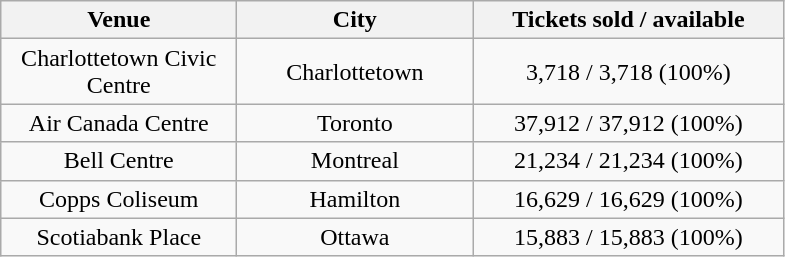<table class="wikitable" style="text-align:center;">
<tr>
<th style="width:150px;">Venue</th>
<th style="width:150px;">City</th>
<th style="width:200px;">Tickets sold / available</th>
</tr>
<tr>
<td>Charlottetown Civic Centre</td>
<td>Charlottetown</td>
<td>3,718 / 3,718 (100%)</td>
</tr>
<tr>
<td>Air Canada Centre</td>
<td>Toronto</td>
<td>37,912 / 37,912 (100%)</td>
</tr>
<tr>
<td>Bell Centre</td>
<td>Montreal</td>
<td>21,234 / 21,234 (100%)</td>
</tr>
<tr>
<td>Copps Coliseum</td>
<td>Hamilton</td>
<td>16,629 / 16,629 (100%)</td>
</tr>
<tr>
<td>Scotiabank Place</td>
<td>Ottawa</td>
<td>15,883 / 15,883 (100%)</td>
</tr>
</table>
